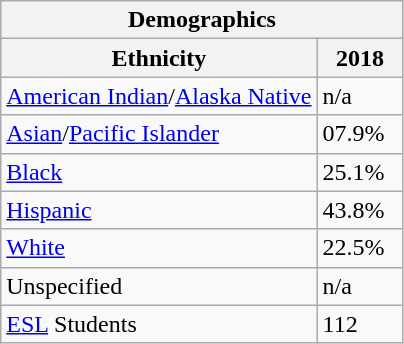<table class="wikitable">
<tr>
<th colspan="4">Demographics </th>
</tr>
<tr>
<th>Ethnicity</th>
<th style="width:50px;">2018</th>
</tr>
<tr>
<td><a href='#'>American Indian</a>/<a href='#'>Alaska Native</a></td>
<td>n/a</td>
</tr>
<tr>
<td><a href='#'>Asian</a>/<a href='#'>Pacific Islander</a></td>
<td>07.9%</td>
</tr>
<tr>
<td><a href='#'>Black</a></td>
<td>25.1%</td>
</tr>
<tr>
<td><a href='#'>Hispanic</a></td>
<td>43.8%</td>
</tr>
<tr>
<td><a href='#'>White</a></td>
<td>22.5%</td>
</tr>
<tr>
<td>Unspecified</td>
<td>n/a</td>
</tr>
<tr>
<td><a href='#'>ESL</a> Students</td>
<td>112</td>
</tr>
</table>
